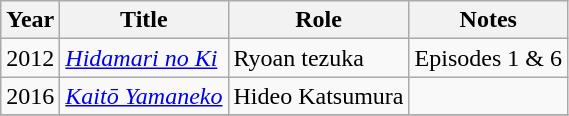<table class="wikitable sortable plainrowheaders" style="white-space:nowrap">
<tr>
<th>Year</th>
<th>Title</th>
<th>Role</th>
<th>Notes</th>
</tr>
<tr>
<td>2012</td>
<td><em><a href='#'>Hidamari no Ki</a></em></td>
<td>Ryoan tezuka</td>
<td>Episodes 1 & 6</td>
</tr>
<tr>
<td>2016</td>
<td><em><a href='#'>Kaitō Yamaneko</a></em></td>
<td>Hideo Katsumura</td>
<td></td>
</tr>
<tr>
</tr>
</table>
